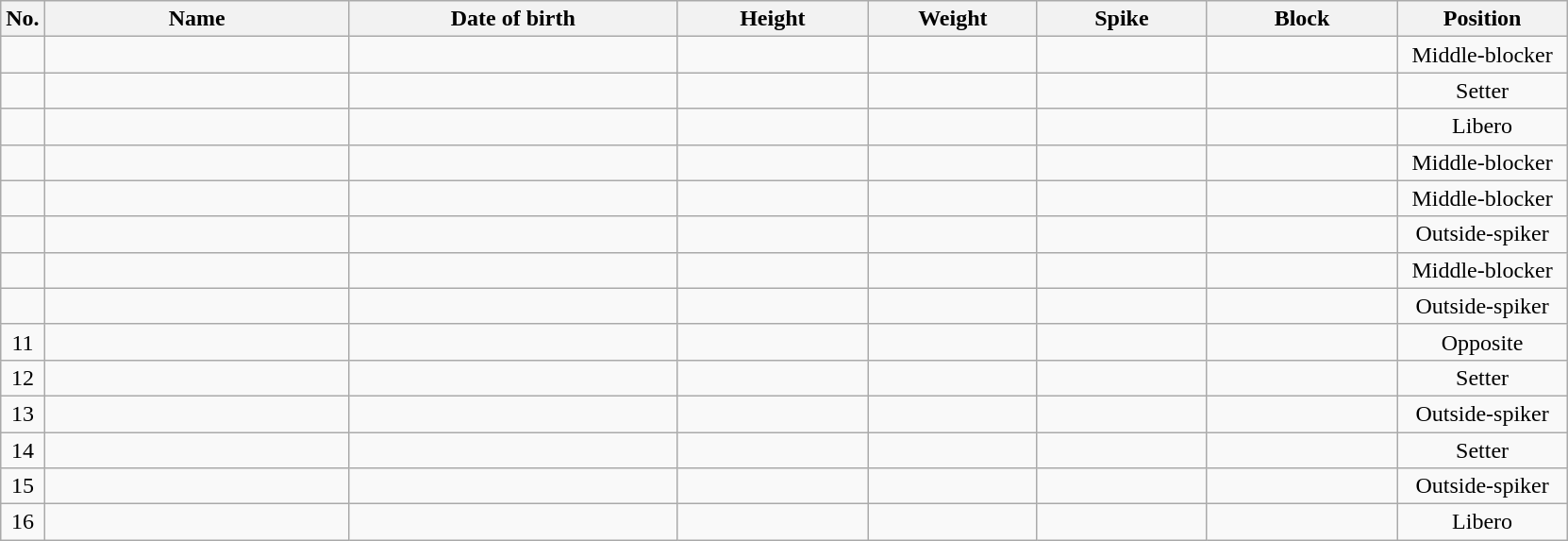<table class="wikitable sortable" style="font-size:100%; text-align:center;">
<tr>
<th>No.</th>
<th style="width:13em">Name</th>
<th style="width:14em">Date of birth</th>
<th style="width:8em">Height</th>
<th style="width:7em">Weight</th>
<th style="width:7em">Spike</th>
<th style="width:8em">Block</th>
<th style="width:7em">Position</th>
</tr>
<tr>
<td></td>
<td align=left> </td>
<td align=right></td>
<td></td>
<td></td>
<td></td>
<td></td>
<td>Middle-blocker</td>
</tr>
<tr>
<td></td>
<td align=left> </td>
<td align=right></td>
<td></td>
<td></td>
<td></td>
<td></td>
<td>Setter</td>
</tr>
<tr>
<td></td>
<td align=left> </td>
<td align=right></td>
<td></td>
<td></td>
<td></td>
<td></td>
<td>Libero</td>
</tr>
<tr>
<td></td>
<td align=left> </td>
<td align=right></td>
<td></td>
<td></td>
<td></td>
<td></td>
<td>Middle-blocker</td>
</tr>
<tr>
<td></td>
<td align=left> </td>
<td align=right></td>
<td></td>
<td></td>
<td></td>
<td></td>
<td>Middle-blocker</td>
</tr>
<tr>
<td></td>
<td align=left> </td>
<td align=right></td>
<td></td>
<td></td>
<td></td>
<td></td>
<td>Outside-spiker</td>
</tr>
<tr>
<td></td>
<td align=left> </td>
<td align=right></td>
<td></td>
<td></td>
<td></td>
<td></td>
<td>Middle-blocker</td>
</tr>
<tr>
<td></td>
<td align=left> </td>
<td align=right></td>
<td></td>
<td></td>
<td></td>
<td></td>
<td>Outside-spiker</td>
</tr>
<tr>
<td>11</td>
<td align=left> </td>
<td align=right></td>
<td></td>
<td></td>
<td></td>
<td></td>
<td>Opposite</td>
</tr>
<tr>
<td>12</td>
<td align=left> </td>
<td align=right></td>
<td></td>
<td></td>
<td></td>
<td></td>
<td>Setter</td>
</tr>
<tr>
<td>13</td>
<td align=left> </td>
<td align=right></td>
<td></td>
<td></td>
<td></td>
<td></td>
<td>Outside-spiker</td>
</tr>
<tr>
<td>14</td>
<td align=left> </td>
<td align=right></td>
<td></td>
<td></td>
<td></td>
<td></td>
<td>Setter</td>
</tr>
<tr>
<td>15</td>
<td align=left> </td>
<td align=right></td>
<td></td>
<td></td>
<td></td>
<td></td>
<td>Outside-spiker</td>
</tr>
<tr>
<td>16</td>
<td align=left> </td>
<td align=right></td>
<td></td>
<td></td>
<td></td>
<td></td>
<td>Libero</td>
</tr>
</table>
